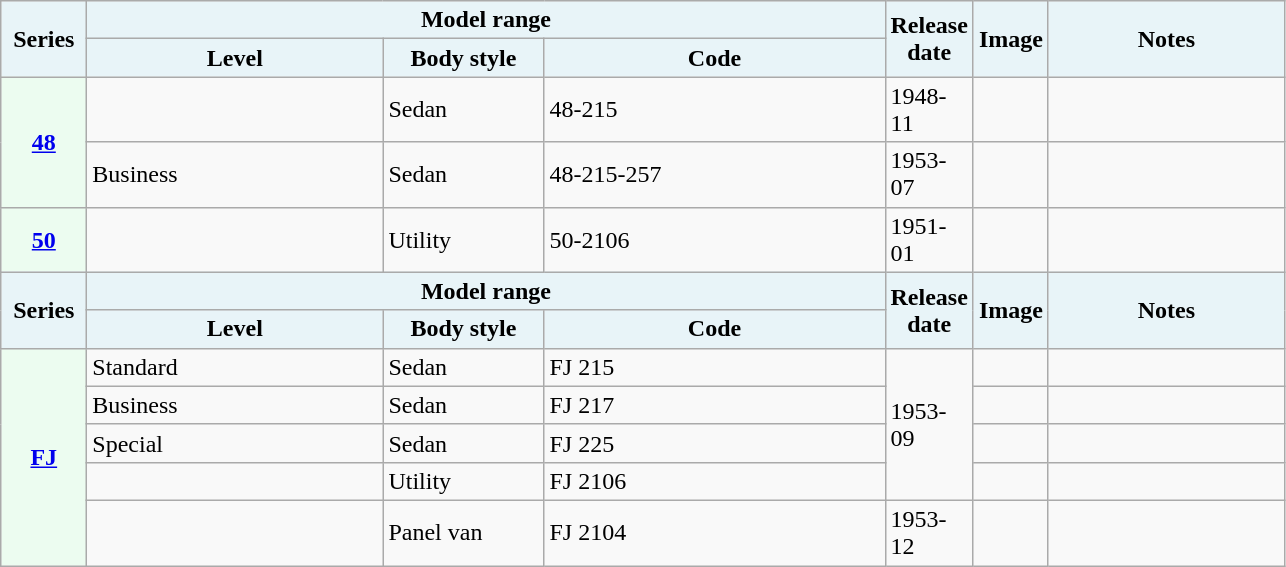<table class = "wikitable">
<tr>
<th width="50" rowspan = "2" style="background:#e8f4f8;">Series</th>
<th colspan = "3" style="background:#e8f4f8;">Model range</th>
<th width="30" rowspan = "2" style="background:#e8f4f8;">Release date</th>
<th width="30" rowspan = "2" style="background:#e8f4f8;">Image</th>
<th width="150" rowspan = "2" style="background:#e8f4f8;">Notes</th>
</tr>
<tr>
<th width="190" style="background:#e8f4f8;">Level</th>
<th width="100" style="background:#e8f4f8;">Body style</th>
<th width="220" style="background:#e8f4f8;">Code</th>
</tr>
<tr>
<td align = "center" rowspan = "2" style="background:#ecfcf0;"><strong><a href='#'>48</a></strong></td>
<td></td>
<td>Sedan</td>
<td>48-215</td>
<td>1948-11</td>
<td></td>
<td></td>
</tr>
<tr>
<td>Business</td>
<td>Sedan</td>
<td>48-215-257</td>
<td>1953-07</td>
<td></td>
<td></td>
</tr>
<tr>
<td align = "center" style="background:#ecfcf0;"><strong><a href='#'>50</a></strong></td>
<td></td>
<td>Utility</td>
<td>50-2106</td>
<td>1951-01</td>
<td></td>
<td></td>
</tr>
<tr>
<th rowspan = "2" style="background:#e8f4f8;">Series</th>
<th colspan = "3" style="background:#e8f4f8;">Model range</th>
<th rowspan = "2" style="background:#e8f4f8;">Release date</th>
<th rowspan = "2" style="background:#e8f4f8;">Image</th>
<th rowspan = "2" style="background:#e8f4f8;">Notes</th>
</tr>
<tr>
<th style="background:#e8f4f8;">Level</th>
<th style="background:#e8f4f8;">Body style</th>
<th style="background:#e8f4f8;">Code</th>
</tr>
<tr>
<td align = "center" rowspan = "5" style="background:#ecfcf0;"><strong><a href='#'>FJ</a></strong></td>
<td>Standard</td>
<td>Sedan</td>
<td>FJ 215</td>
<td rowspan = "4">1953-09</td>
<td></td>
<td></td>
</tr>
<tr>
<td>Business</td>
<td>Sedan</td>
<td>FJ 217</td>
<td></td>
<td></td>
</tr>
<tr>
<td>Special</td>
<td>Sedan</td>
<td>FJ 225</td>
<td></td>
<td></td>
</tr>
<tr>
<td></td>
<td>Utility</td>
<td>FJ 2106</td>
<td></td>
<td></td>
</tr>
<tr>
<td></td>
<td>Panel van</td>
<td>FJ 2104</td>
<td>1953-12</td>
<td></td>
<td></td>
</tr>
</table>
